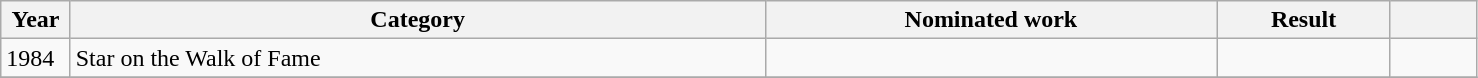<table class=wikitable class="wikitable sortable">
<tr>
<th width=4%>Year</th>
<th width=40%>Category</th>
<th width=26%>Nominated work</th>
<th width=10%>Result</th>
<th width=5%></th>
</tr>
<tr>
<td>1984</td>
<td>Star on the Walk of Fame</td>
<td></td>
<td></td>
<td></td>
</tr>
<tr>
</tr>
</table>
